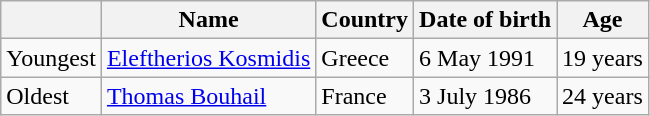<table class="wikitable">
<tr>
<th></th>
<th>Name</th>
<th>Country</th>
<th>Date of birth</th>
<th>Age</th>
</tr>
<tr>
<td>Youngest</td>
<td><a href='#'>Eleftherios Kosmidis</a></td>
<td>Greece </td>
<td>6 May 1991</td>
<td>19 years</td>
</tr>
<tr>
<td>Oldest</td>
<td><a href='#'>Thomas Bouhail</a></td>
<td>France </td>
<td>3 July 1986</td>
<td>24 years</td>
</tr>
</table>
